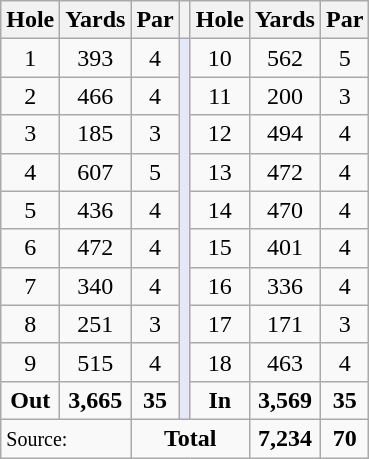<table class="wikitable" style="text-align:center; font-size:100%">
<tr>
<th>Hole</th>
<th>Yards</th>
<th>Par</th>
<th></th>
<th>Hole</th>
<th>Yards</th>
<th>Par</th>
</tr>
<tr>
<td>1</td>
<td>393</td>
<td>4</td>
<td rowspan=10 style="background:#E6E8FA;"></td>
<td>10</td>
<td>562</td>
<td>5</td>
</tr>
<tr>
<td>2</td>
<td>466</td>
<td>4</td>
<td>11</td>
<td>200</td>
<td>3</td>
</tr>
<tr>
<td>3</td>
<td>185</td>
<td>3</td>
<td>12</td>
<td>494</td>
<td>4</td>
</tr>
<tr>
<td>4</td>
<td>607</td>
<td>5</td>
<td>13</td>
<td>472</td>
<td>4</td>
</tr>
<tr>
<td>5</td>
<td>436</td>
<td>4</td>
<td>14</td>
<td>470</td>
<td>4</td>
</tr>
<tr>
<td>6</td>
<td>472</td>
<td>4</td>
<td>15</td>
<td>401</td>
<td>4</td>
</tr>
<tr>
<td>7</td>
<td>340</td>
<td>4</td>
<td>16</td>
<td>336</td>
<td>4</td>
</tr>
<tr>
<td>8</td>
<td>251</td>
<td>3</td>
<td>17</td>
<td>171</td>
<td>3</td>
</tr>
<tr>
<td>9</td>
<td>515</td>
<td>4</td>
<td>18</td>
<td>463</td>
<td>4</td>
</tr>
<tr>
<td><strong>Out</strong></td>
<td><strong>3,665</strong></td>
<td><strong>35</strong></td>
<td><strong>In</strong></td>
<td><strong>3,569</strong></td>
<td><strong>35</strong></td>
</tr>
<tr>
<td colspan=2 align=left><small>Source:</small> </td>
<td colspan=3><strong>Total</strong></td>
<td><strong>7,234</strong></td>
<td><strong>70</strong></td>
</tr>
</table>
